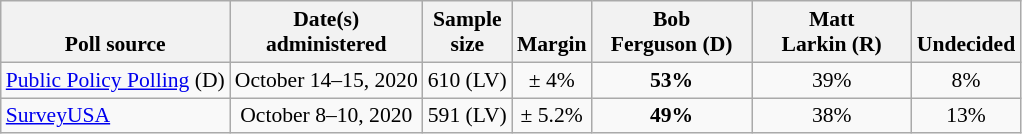<table class="wikitable" style="font-size:90%;text-align:center;">
<tr valign=bottom>
<th>Poll source</th>
<th>Date(s)<br>administered</th>
<th>Sample<br>size</th>
<th>Margin<br></th>
<th style="width:100px;">Bob<br>Ferguson (D)</th>
<th style="width:100px;">Matt<br>Larkin (R)</th>
<th>Undecided</th>
</tr>
<tr>
<td style="text-align:left;"><a href='#'>Public Policy Polling</a> (D)</td>
<td>October 14–15, 2020</td>
<td>610 (LV)</td>
<td>± 4%</td>
<td><strong>53%</strong></td>
<td>39%</td>
<td>8%</td>
</tr>
<tr>
<td style="text-align:left;"><a href='#'>SurveyUSA</a></td>
<td>October 8–10, 2020</td>
<td>591 (LV)</td>
<td>± 5.2%</td>
<td><strong>49%</strong></td>
<td>38%</td>
<td>13%</td>
</tr>
</table>
